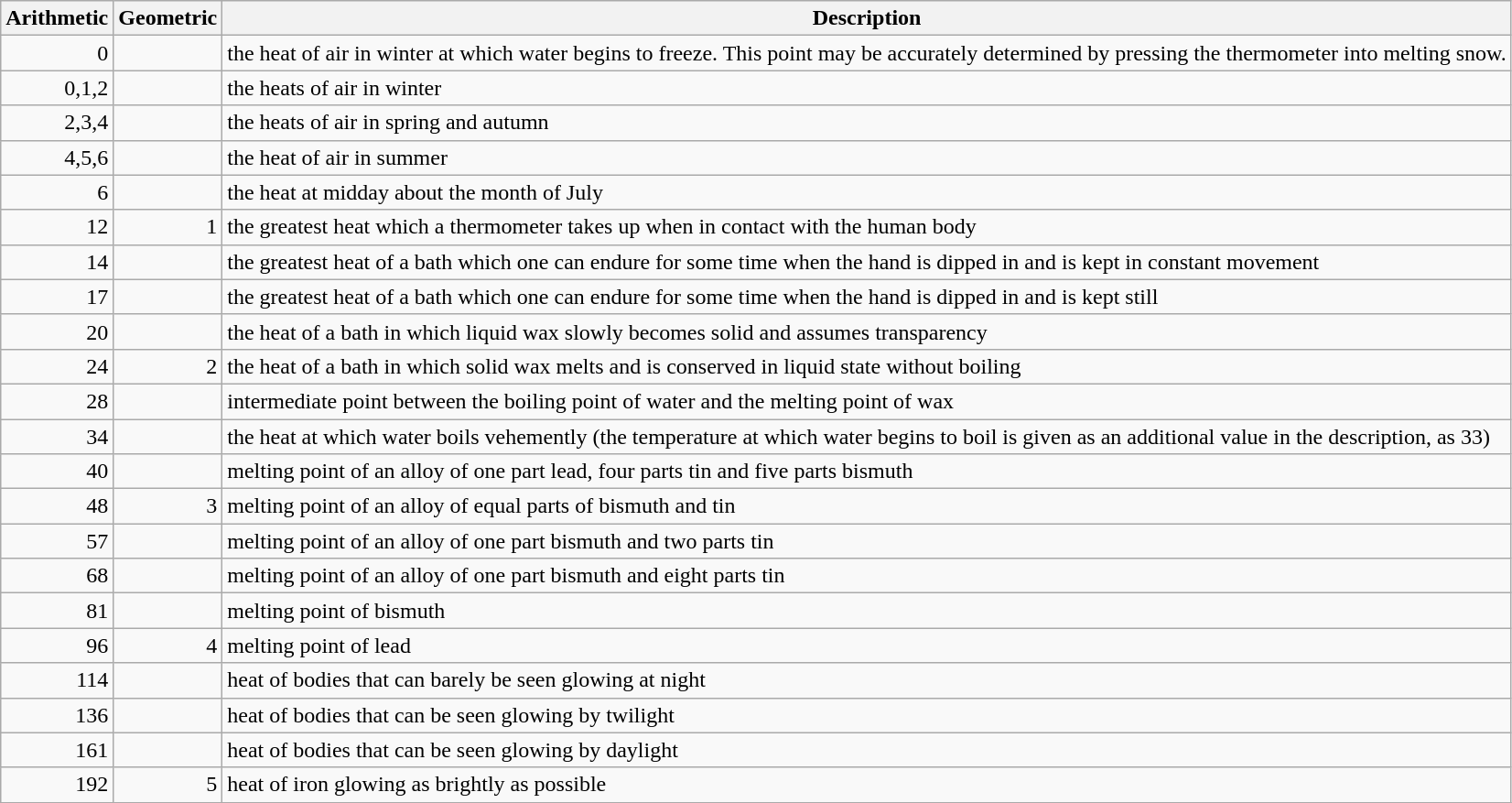<table class="wikitable" style="text-align: right">
<tr>
<th>Arithmetic</th>
<th>Geometric</th>
<th>Description</th>
</tr>
<tr>
<td>0</td>
<td></td>
<td style="text-align: left">the heat of air in winter at which water begins to freeze. This point may be accurately determined by pressing the thermometer into melting snow.</td>
</tr>
<tr>
<td>0,1,2</td>
<td></td>
<td style="text-align: left">the heats of air in winter</td>
</tr>
<tr>
<td>2,3,4</td>
<td></td>
<td style="text-align: left">the heats of air in spring and autumn</td>
</tr>
<tr>
<td>4,5,6</td>
<td></td>
<td style="text-align: left">the heat of air in summer</td>
</tr>
<tr>
<td>6</td>
<td></td>
<td style="text-align: left">the heat at midday about the month of July</td>
</tr>
<tr>
<td>12</td>
<td>1</td>
<td style="text-align: left">the greatest heat which a thermometer takes up when in contact with the human body</td>
</tr>
<tr>
<td>14</td>
<td></td>
<td style="text-align: left">the greatest heat of a bath which one can endure for some time when the hand is dipped in and is kept in constant movement</td>
</tr>
<tr>
<td>17</td>
<td></td>
<td style="text-align: left">the greatest heat of a bath which one can endure for some time when the hand is dipped in and is kept still</td>
</tr>
<tr>
<td>20</td>
<td></td>
<td style="text-align: left">the heat of a bath in which liquid wax slowly becomes solid and assumes transparency</td>
</tr>
<tr>
<td>24</td>
<td>2</td>
<td style="text-align: left">the heat of a bath in which solid wax  melts and is conserved in liquid state without boiling</td>
</tr>
<tr>
<td>28</td>
<td></td>
<td style="text-align: left">intermediate point between the boiling point of water and the melting point of wax</td>
</tr>
<tr>
<td>34</td>
<td></td>
<td style="text-align: left">the heat at which water boils vehemently (the temperature at which water begins to boil is given as an additional value in the description, as 33)</td>
</tr>
<tr>
<td>40</td>
<td></td>
<td style="text-align: left">melting point of an alloy of one part lead, four parts tin and five parts bismuth</td>
</tr>
<tr>
<td>48</td>
<td>3</td>
<td style="text-align: left">melting point of an alloy of equal parts of bismuth and tin</td>
</tr>
<tr>
<td>57</td>
<td></td>
<td style="text-align: left">melting point of an alloy of one part bismuth and two parts tin</td>
</tr>
<tr>
<td>68</td>
<td></td>
<td style="text-align: left">melting point of an alloy of one part bismuth and eight parts tin</td>
</tr>
<tr>
<td>81</td>
<td></td>
<td style="text-align: left">melting point of bismuth</td>
</tr>
<tr>
<td>96</td>
<td>4</td>
<td style="text-align: left">melting point of lead</td>
</tr>
<tr>
<td>114</td>
<td></td>
<td style="text-align: left">heat of bodies that can barely be seen glowing at night</td>
</tr>
<tr>
<td>136</td>
<td></td>
<td style="text-align: left">heat of bodies that can be seen glowing by twilight</td>
</tr>
<tr>
<td>161</td>
<td></td>
<td style="text-align: left">heat of bodies that can be seen glowing by daylight</td>
</tr>
<tr>
<td>192</td>
<td>5</td>
<td style="text-align: left">heat of iron glowing as brightly as possible</td>
</tr>
<tr>
</tr>
</table>
